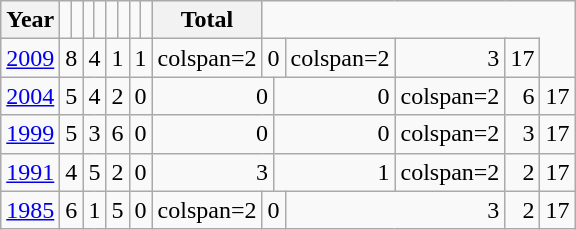<table class="wikitable" style="text-align:right; padding-left:1em">
<tr>
<th align="left">Year</th>
<td></td>
<td></td>
<td></td>
<td></td>
<td></td>
<td></td>
<td></td>
<td></td>
<th align="left">Total</th>
</tr>
<tr>
<td align=left><a href='#'>2009</a></td>
<td colspan=2>8</td>
<td colspan=2>4</td>
<td colspan=2>1</td>
<td colspan=2>1</td>
<td>colspan=2 </td>
<td colspan=2>0</td>
<td>colspan=2 </td>
<td colspan=2>3</td>
<td>17</td>
</tr>
<tr>
<td align=left><a href='#'>2004</a></td>
<td colspan=2>5</td>
<td colspan=2>4</td>
<td colspan=2>2</td>
<td colspan=2>0</td>
<td colspan=2>0</td>
<td colspan=2>0</td>
<td>colspan=2 </td>
<td colspan=2>6</td>
<td>17</td>
</tr>
<tr>
<td align=left><a href='#'>1999</a></td>
<td colspan=2>5</td>
<td colspan=2>3</td>
<td colspan=2>6</td>
<td colspan=2>0</td>
<td colspan=2>0</td>
<td colspan=2>0</td>
<td>colspan=2 </td>
<td colspan=2>3</td>
<td>17</td>
</tr>
<tr>
<td align=left><a href='#'>1991</a></td>
<td colspan=2>4</td>
<td colspan=2>5</td>
<td colspan=2>2</td>
<td colspan=2>0</td>
<td colspan=2>3</td>
<td colspan=2>1</td>
<td>colspan=2 </td>
<td colspan=2>2</td>
<td>17</td>
</tr>
<tr>
<td align=left><a href='#'>1985</a></td>
<td colspan=2>6</td>
<td colspan=2>1</td>
<td colspan=2>5</td>
<td colspan=2>0</td>
<td>colspan=2 </td>
<td colspan=2>0</td>
<td colspan=2>3</td>
<td colspan=2>2</td>
<td>17</td>
</tr>
</table>
